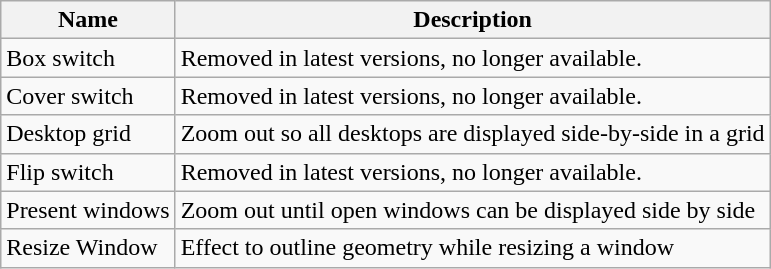<table class="wikitable">
<tr>
<th>Name</th>
<th>Description</th>
</tr>
<tr>
<td>Box switch</td>
<td>Removed in latest versions, no longer available.</td>
</tr>
<tr>
<td>Cover switch</td>
<td>Removed in latest versions, no longer available.</td>
</tr>
<tr>
<td>Desktop grid</td>
<td>Zoom out so all desktops are displayed side-by-side in a grid</td>
</tr>
<tr>
<td>Flip switch</td>
<td>Removed in latest versions, no longer available.</td>
</tr>
<tr>
<td>Present windows</td>
<td>Zoom out until open windows can be displayed side by side</td>
</tr>
<tr>
<td>Resize Window</td>
<td>Effect to outline geometry while resizing a window</td>
</tr>
</table>
